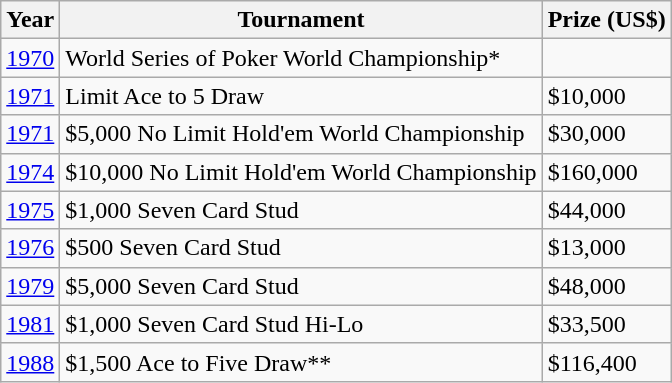<table class="wikitable">
<tr>
<th>Year</th>
<th>Tournament</th>
<th>Prize (US$)</th>
</tr>
<tr>
<td><a href='#'>1970</a></td>
<td>World Series of Poker World Championship*</td>
<td></td>
</tr>
<tr>
<td><a href='#'>1971</a></td>
<td>Limit Ace to 5 Draw</td>
<td>$10,000</td>
</tr>
<tr>
<td><a href='#'>1971</a></td>
<td>$5,000 No Limit Hold'em World Championship</td>
<td>$30,000</td>
</tr>
<tr>
<td><a href='#'>1974</a></td>
<td>$10,000 No Limit Hold'em World Championship</td>
<td>$160,000</td>
</tr>
<tr>
<td><a href='#'>1975</a></td>
<td>$1,000 Seven Card Stud</td>
<td>$44,000</td>
</tr>
<tr>
<td><a href='#'>1976</a></td>
<td>$500 Seven Card Stud</td>
<td>$13,000</td>
</tr>
<tr>
<td><a href='#'>1979</a></td>
<td>$5,000 Seven Card Stud</td>
<td>$48,000</td>
</tr>
<tr>
<td><a href='#'>1981</a></td>
<td>$1,000 Seven Card Stud Hi-Lo</td>
<td>$33,500</td>
</tr>
<tr>
<td><a href='#'>1988</a></td>
<td>$1,500 Ace to Five Draw**</td>
<td>$116,400</td>
</tr>
</table>
